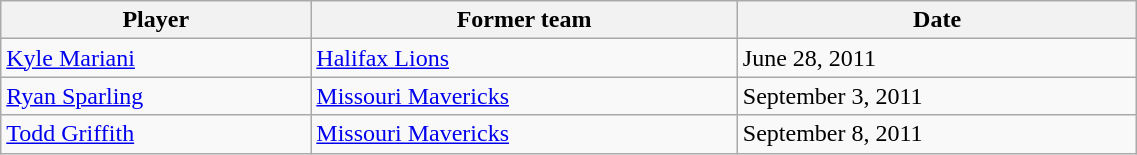<table class="wikitable" width=60%>
<tr>
<th>Player</th>
<th>Former team</th>
<th>Date</th>
</tr>
<tr>
<td><a href='#'>Kyle Mariani</a></td>
<td><a href='#'>Halifax Lions</a></td>
<td>June 28, 2011</td>
</tr>
<tr>
<td><a href='#'>Ryan Sparling</a></td>
<td><a href='#'>Missouri Mavericks</a></td>
<td>September 3, 2011</td>
</tr>
<tr>
<td><a href='#'>Todd Griffith</a></td>
<td><a href='#'>Missouri Mavericks</a></td>
<td>September 8, 2011</td>
</tr>
</table>
